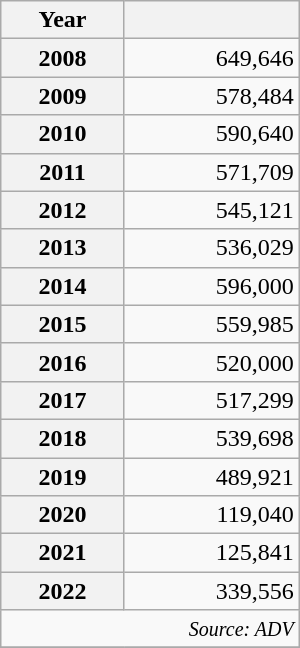<table class="wikitable" style="text-align: right; width:200px;" align="center">
<tr>
<th style="width:75px">Year</th>
<th></th>
</tr>
<tr>
<th>2008</th>
<td>649,646</td>
</tr>
<tr>
<th>2009</th>
<td> 578,484</td>
</tr>
<tr>
<th>2010</th>
<td> 590,640</td>
</tr>
<tr>
<th>2011</th>
<td> 571,709</td>
</tr>
<tr>
<th>2012</th>
<td> 545,121</td>
</tr>
<tr>
<th>2013</th>
<td> 536,029</td>
</tr>
<tr>
<th>2014</th>
<td> 596,000</td>
</tr>
<tr>
<th>2015</th>
<td> 559,985</td>
</tr>
<tr>
<th>2016</th>
<td> 520,000</td>
</tr>
<tr>
<th>2017</th>
<td> 517,299</td>
</tr>
<tr>
<th>2018</th>
<td> 539,698</td>
</tr>
<tr>
<th>2019</th>
<td> 489,921</td>
</tr>
<tr>
<th>2020</th>
<td> 119,040</td>
</tr>
<tr>
<th>2021</th>
<td> 125,841</td>
</tr>
<tr>
<th>2022</th>
<td> 339,556</td>
</tr>
<tr>
<td colspan=5 align="right"><small><em>Source: ADV</em></small></td>
</tr>
<tr>
</tr>
</table>
